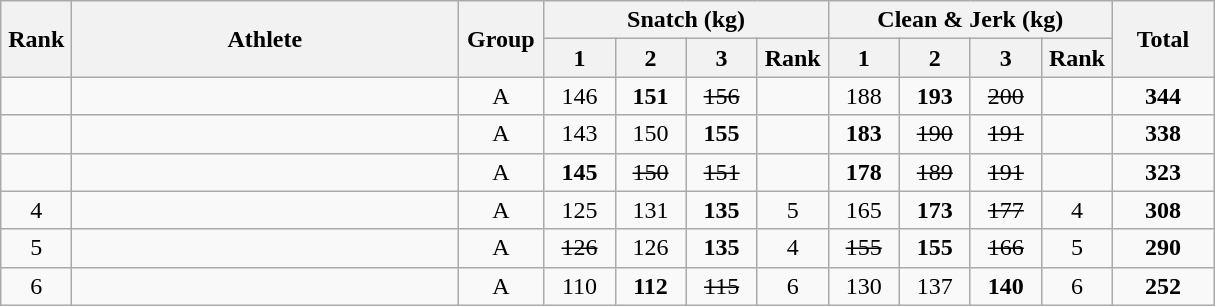<table class = "wikitable" style="text-align:center;">
<tr>
<th rowspan=2 width=40>Rank</th>
<th rowspan=2 width=250>Athlete</th>
<th rowspan=2 width=50>Group</th>
<th colspan=4>Snatch (kg)</th>
<th colspan=4>Clean & Jerk (kg)</th>
<th rowspan=2 width=60>Total</th>
</tr>
<tr>
<th width=40>1</th>
<th width=40>2</th>
<th width=40>3</th>
<th width=40>Rank</th>
<th width=40>1</th>
<th width=40>2</th>
<th width=40>3</th>
<th width=40>Rank</th>
</tr>
<tr>
<td></td>
<td align=left></td>
<td>A</td>
<td>146</td>
<td><strong>151</strong></td>
<td><s>156</s></td>
<td></td>
<td>188</td>
<td><strong>193</strong></td>
<td><s>200</s></td>
<td></td>
<td><strong>344</strong></td>
</tr>
<tr>
<td></td>
<td align=left></td>
<td>A</td>
<td>143</td>
<td>150</td>
<td><strong>155</strong></td>
<td></td>
<td><strong>183</strong></td>
<td><s>190</s></td>
<td><s>191</s></td>
<td></td>
<td><strong>338</strong></td>
</tr>
<tr>
<td></td>
<td align=left></td>
<td>A</td>
<td><strong>145</strong></td>
<td><s>150</s></td>
<td><s>151</s></td>
<td></td>
<td><strong>178</strong></td>
<td><s>189</s></td>
<td><s>191</s></td>
<td></td>
<td><strong>323</strong></td>
</tr>
<tr>
<td>4</td>
<td align=left></td>
<td>A</td>
<td>125</td>
<td>131</td>
<td><strong>135</strong></td>
<td>5</td>
<td>165</td>
<td><strong>173</strong></td>
<td><s>177</s></td>
<td>4</td>
<td><strong>308</strong></td>
</tr>
<tr>
<td>5</td>
<td align=left></td>
<td>A</td>
<td><s>126</s></td>
<td>126</td>
<td><strong>135</strong></td>
<td>4</td>
<td><s>155</s></td>
<td><strong>155</strong></td>
<td><s>166</s></td>
<td>5</td>
<td><strong>290</strong></td>
</tr>
<tr>
<td>6</td>
<td align=left></td>
<td>A</td>
<td>110</td>
<td><strong>112</strong></td>
<td><s>115</s></td>
<td>6</td>
<td>130</td>
<td>137</td>
<td><strong>140</strong></td>
<td>6</td>
<td><strong>252</strong></td>
</tr>
</table>
